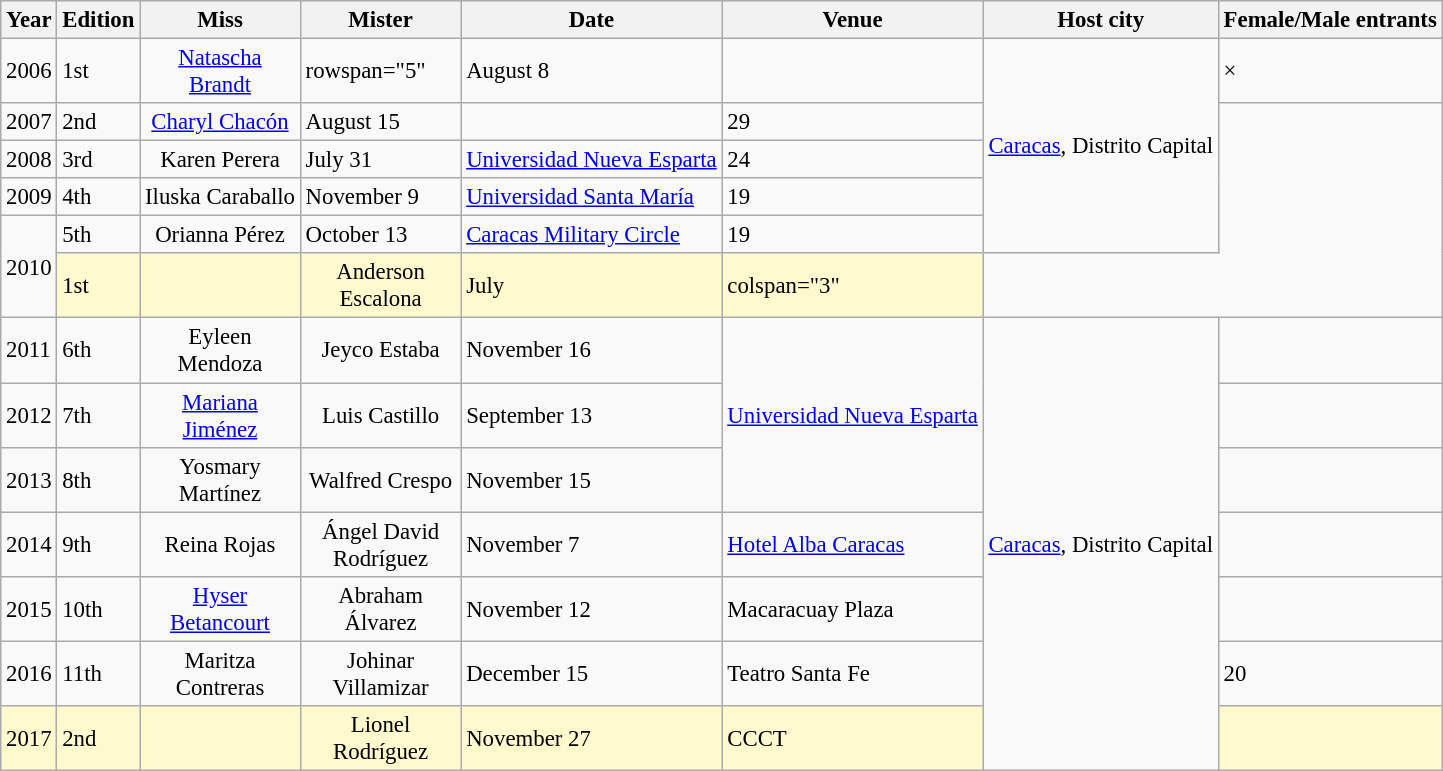<table class="wikitable sortable" style="font-size: 95%;">
<tr>
<th>Year</th>
<th>Edition</th>
<th width="100">Miss</th>
<th width="100">Mister</th>
<th>Date</th>
<th>Venue</th>
<th>Host city</th>
<th>Female/Male entrants</th>
</tr>
<tr>
<td>2006</td>
<td>1st</td>
<td align="center"><a href='#'>Natascha Brandt</a></td>
<td>rowspan="5" </td>
<td>August 8</td>
<td></td>
<td rowspan="5"><a href='#'>Caracas</a>, Distrito Capital</td>
<td>×</td>
</tr>
<tr>
<td>2007</td>
<td>2nd</td>
<td align="center"><a href='#'>Charyl Chacón</a><br></td>
<td>August 15</td>
<td></td>
<td>29</td>
</tr>
<tr>
<td>2008</td>
<td>3rd</td>
<td align="center">Karen Perera<br></td>
<td>July 31</td>
<td><a href='#'>Universidad Nueva Esparta</a></td>
<td>24</td>
</tr>
<tr>
<td>2009</td>
<td>4th</td>
<td align="center">Iluska Caraballo<br></td>
<td>November 9</td>
<td><a href='#'>Universidad Santa María</a></td>
<td>19</td>
</tr>
<tr>
<td rowspan="2">2010</td>
<td>5th</td>
<td align="center">Orianna Pérez<br></td>
<td>October 13</td>
<td><a href='#'>Caracas Military Circle</a></td>
<td>19</td>
</tr>
<tr bgcolor="FFFACD">
<td>1st</td>
<td></td>
<td align="center">Anderson Escalona<br></td>
<td>July</td>
<td>colspan="3" </td>
</tr>
<tr>
<td>2011</td>
<td>6th</td>
<td align="center">Eyleen Mendoza<br></td>
<td align="center">Jeyco Estaba<br></td>
<td>November 16</td>
<td rowspan="3"><a href='#'>Universidad Nueva Esparta</a></td>
<td rowspan="7"><a href='#'>Caracas</a>, Distrito Capital</td>
<td></td>
</tr>
<tr>
<td>2012</td>
<td>7th</td>
<td align="center"><a href='#'>Mariana Jiménez</a><br></td>
<td align="center">Luis Castillo<br></td>
<td>September 13</td>
<td></td>
</tr>
<tr>
<td>2013</td>
<td>8th</td>
<td align="center">Yosmary Martínez<br></td>
<td align="center">Walfred Crespo<br></td>
<td>November 15</td>
<td></td>
</tr>
<tr>
<td>2014</td>
<td>9th</td>
<td align="center">Reina Rojas<br></td>
<td align="center">Ángel David Rodríguez<br></td>
<td>November 7</td>
<td><a href='#'>Hotel Alba Caracas</a></td>
<td></td>
</tr>
<tr>
<td>2015</td>
<td>10th</td>
<td align="center"><a href='#'>Hyser Betancourt</a><br></td>
<td align="center">Abraham Álvarez<br></td>
<td>November 12</td>
<td>Macaracuay Plaza</td>
<td></td>
</tr>
<tr>
<td>2016</td>
<td>11th</td>
<td align="center">Maritza Contreras<br></td>
<td align="center">Johinar Villamizar<br></td>
<td>December 15</td>
<td>Teatro Santa Fe</td>
<td>20</td>
</tr>
<tr bgcolor="FFFACD">
<td>2017</td>
<td>2nd</td>
<td></td>
<td align="center">Lionel Rodríguez<br></td>
<td>November 27</td>
<td>CCCT</td>
<td></td>
</tr>
</table>
